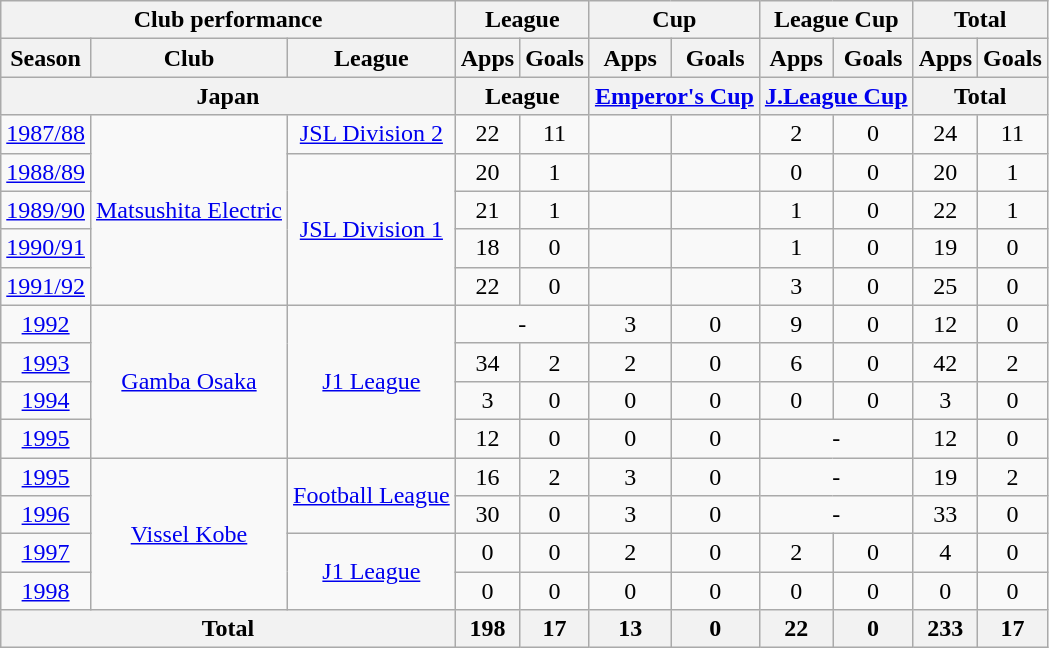<table class="wikitable" style="text-align:center;">
<tr>
<th colspan=3>Club performance</th>
<th colspan=2>League</th>
<th colspan=2>Cup</th>
<th colspan=2>League Cup</th>
<th colspan=2>Total</th>
</tr>
<tr>
<th>Season</th>
<th>Club</th>
<th>League</th>
<th>Apps</th>
<th>Goals</th>
<th>Apps</th>
<th>Goals</th>
<th>Apps</th>
<th>Goals</th>
<th>Apps</th>
<th>Goals</th>
</tr>
<tr>
<th colspan=3>Japan</th>
<th colspan=2>League</th>
<th colspan=2><a href='#'>Emperor's Cup</a></th>
<th colspan=2><a href='#'>J.League Cup</a></th>
<th colspan=2>Total</th>
</tr>
<tr>
<td><a href='#'>1987/88</a></td>
<td rowspan="5"><a href='#'>Matsushita Electric</a></td>
<td><a href='#'>JSL Division 2</a></td>
<td>22</td>
<td>11</td>
<td></td>
<td></td>
<td>2</td>
<td>0</td>
<td>24</td>
<td>11</td>
</tr>
<tr>
<td><a href='#'>1988/89</a></td>
<td rowspan="4"><a href='#'>JSL Division 1</a></td>
<td>20</td>
<td>1</td>
<td></td>
<td></td>
<td>0</td>
<td>0</td>
<td>20</td>
<td>1</td>
</tr>
<tr>
<td><a href='#'>1989/90</a></td>
<td>21</td>
<td>1</td>
<td></td>
<td></td>
<td>1</td>
<td>0</td>
<td>22</td>
<td>1</td>
</tr>
<tr>
<td><a href='#'>1990/91</a></td>
<td>18</td>
<td>0</td>
<td></td>
<td></td>
<td>1</td>
<td>0</td>
<td>19</td>
<td>0</td>
</tr>
<tr>
<td><a href='#'>1991/92</a></td>
<td>22</td>
<td>0</td>
<td></td>
<td></td>
<td>3</td>
<td>0</td>
<td>25</td>
<td>0</td>
</tr>
<tr>
<td><a href='#'>1992</a></td>
<td rowspan="4"><a href='#'>Gamba Osaka</a></td>
<td rowspan="4"><a href='#'>J1 League</a></td>
<td colspan="2">-</td>
<td>3</td>
<td>0</td>
<td>9</td>
<td>0</td>
<td>12</td>
<td>0</td>
</tr>
<tr>
<td><a href='#'>1993</a></td>
<td>34</td>
<td>2</td>
<td>2</td>
<td>0</td>
<td>6</td>
<td>0</td>
<td>42</td>
<td>2</td>
</tr>
<tr>
<td><a href='#'>1994</a></td>
<td>3</td>
<td>0</td>
<td>0</td>
<td>0</td>
<td>0</td>
<td>0</td>
<td>3</td>
<td>0</td>
</tr>
<tr>
<td><a href='#'>1995</a></td>
<td>12</td>
<td>0</td>
<td>0</td>
<td>0</td>
<td colspan="2">-</td>
<td>12</td>
<td>0</td>
</tr>
<tr>
<td><a href='#'>1995</a></td>
<td rowspan="4"><a href='#'>Vissel Kobe</a></td>
<td rowspan="2"><a href='#'>Football League</a></td>
<td>16</td>
<td>2</td>
<td>3</td>
<td>0</td>
<td colspan="2">-</td>
<td>19</td>
<td>2</td>
</tr>
<tr>
<td><a href='#'>1996</a></td>
<td>30</td>
<td>0</td>
<td>3</td>
<td>0</td>
<td colspan="2">-</td>
<td>33</td>
<td>0</td>
</tr>
<tr>
<td><a href='#'>1997</a></td>
<td rowspan="2"><a href='#'>J1 League</a></td>
<td>0</td>
<td>0</td>
<td>2</td>
<td>0</td>
<td>2</td>
<td>0</td>
<td>4</td>
<td>0</td>
</tr>
<tr>
<td><a href='#'>1998</a></td>
<td>0</td>
<td>0</td>
<td>0</td>
<td>0</td>
<td>0</td>
<td>0</td>
<td>0</td>
<td>0</td>
</tr>
<tr>
<th colspan=3>Total</th>
<th>198</th>
<th>17</th>
<th>13</th>
<th>0</th>
<th>22</th>
<th>0</th>
<th>233</th>
<th>17</th>
</tr>
</table>
